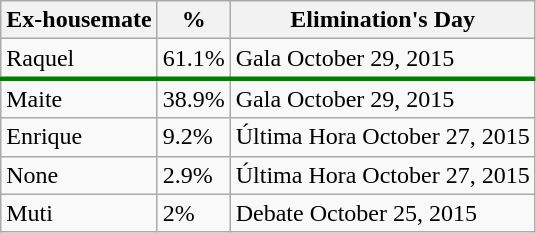<table class=wikitable>
<tr>
<th>Ex-housemate</th>
<th>%</th>
<th>Elimination's Day</th>
</tr>
<tr style="border-bottom:3px solid green;">
<td>Raquel</td>
<td>61.1%</td>
<td>Gala October 29, 2015</td>
</tr>
<tr>
<td>Maite</td>
<td>38.9%</td>
<td>Gala October 29, 2015</td>
</tr>
<tr>
<td>Enrique</td>
<td>9.2%</td>
<td>Última Hora October 27, 2015</td>
</tr>
<tr>
<td>None</td>
<td>2.9%</td>
<td>Última Hora October 27, 2015</td>
</tr>
<tr>
<td>Muti</td>
<td>2%</td>
<td>Debate October 25, 2015</td>
</tr>
</table>
